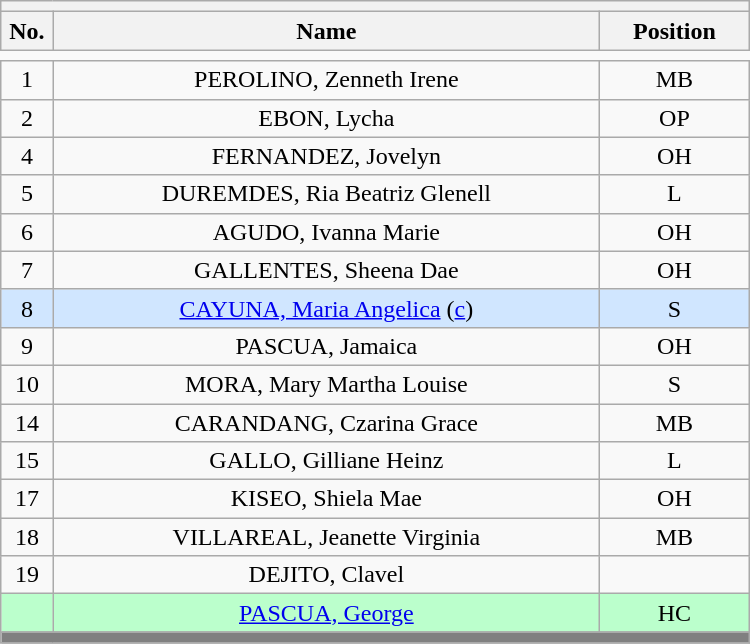<table class='wikitable mw-collapsible mw-collapsed' style="text-align: center; width: 500px; border: none">
<tr>
<th style='text-align: left;' colspan=3></th>
</tr>
<tr>
<th style='width: 7%;'>No.</th>
<th>Name</th>
<th style='width: 20%;'>Position</th>
</tr>
<tr>
<td style='border: none;'></td>
</tr>
<tr>
<td>1</td>
<td>PEROLINO, Zenneth Irene</td>
<td>MB</td>
</tr>
<tr>
<td>2</td>
<td>EBON, Lycha</td>
<td>OP</td>
</tr>
<tr>
<td>4</td>
<td>FERNANDEZ, Jovelyn</td>
<td>OH</td>
</tr>
<tr>
<td>5</td>
<td>DUREMDES, Ria Beatriz Glenell</td>
<td>L</td>
</tr>
<tr>
<td>6</td>
<td>AGUDO, Ivanna Marie</td>
<td>OH</td>
</tr>
<tr>
<td>7</td>
<td>GALLENTES, Sheena Dae</td>
<td>OH</td>
</tr>
<tr bgcolor=#D0E6FF>
<td>8</td>
<td><a href='#'>CAYUNA, Maria Angelica</a> (<a href='#'>c</a>)</td>
<td>S</td>
</tr>
<tr>
<td>9</td>
<td>PASCUA, Jamaica</td>
<td>OH</td>
</tr>
<tr>
<td>10</td>
<td>MORA, Mary Martha Louise</td>
<td>S</td>
</tr>
<tr>
<td>14</td>
<td>CARANDANG, Czarina Grace</td>
<td>MB</td>
</tr>
<tr>
<td>15</td>
<td>GALLO, Gilliane Heinz</td>
<td>L</td>
</tr>
<tr>
<td>17</td>
<td>KISEO, Shiela Mae</td>
<td>OH</td>
</tr>
<tr>
<td>18</td>
<td>VILLAREAL, Jeanette Virginia</td>
<td>MB</td>
</tr>
<tr>
<td>19</td>
<td>DEJITO, Clavel</td>
<td></td>
</tr>
<tr bgcolor=#BBFFCC>
<td></td>
<td><a href='#'>PASCUA, George</a></td>
<td>HC</td>
</tr>
<tr>
<th style='background: grey;' colspan=3></th>
</tr>
</table>
